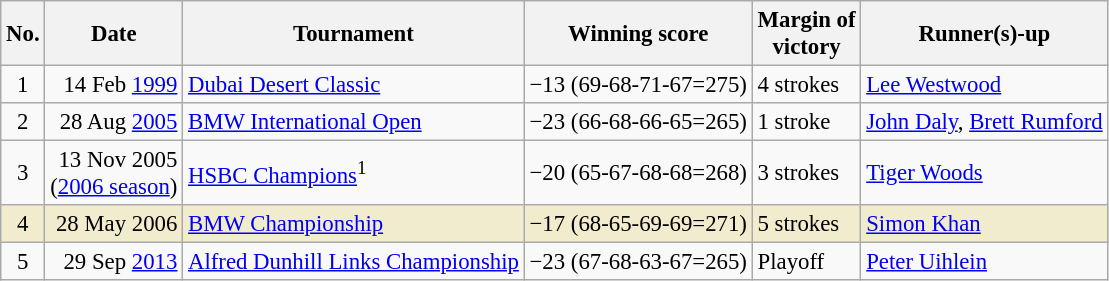<table class="wikitable" style="font-size:95%;">
<tr>
<th>No.</th>
<th>Date</th>
<th>Tournament</th>
<th>Winning score</th>
<th>Margin of<br>victory</th>
<th>Runner(s)-up</th>
</tr>
<tr>
<td align=center>1</td>
<td align=right>14 Feb <a href='#'>1999</a></td>
<td><a href='#'>Dubai Desert Classic</a></td>
<td>−13 (69-68-71-67=275)</td>
<td>4 strokes</td>
<td> <a href='#'>Lee Westwood</a></td>
</tr>
<tr>
<td align=center>2</td>
<td align=right>28 Aug <a href='#'>2005</a></td>
<td><a href='#'>BMW International Open</a></td>
<td>−23 (66-68-66-65=265)</td>
<td>1 stroke</td>
<td> <a href='#'>John Daly</a>,  <a href='#'>Brett Rumford</a></td>
</tr>
<tr>
<td align=center>3</td>
<td align=right>13 Nov 2005<br>(<a href='#'>2006 season</a>)</td>
<td><a href='#'>HSBC Champions</a><sup>1</sup></td>
<td>−20 (65-67-68-68=268)</td>
<td>3 strokes</td>
<td> <a href='#'>Tiger Woods</a></td>
</tr>
<tr style="background:#f2ecce;">
<td align=center>4</td>
<td align=right>28 May 2006</td>
<td><a href='#'>BMW Championship</a></td>
<td>−17 (68-65-69-69=271)</td>
<td>5 strokes</td>
<td> <a href='#'>Simon Khan</a></td>
</tr>
<tr>
<td align=center>5</td>
<td align=right>29 Sep <a href='#'>2013</a></td>
<td><a href='#'>Alfred Dunhill Links Championship</a></td>
<td>−23 (67-68-63-67=265)</td>
<td>Playoff</td>
<td> <a href='#'>Peter Uihlein</a></td>
</tr>
</table>
